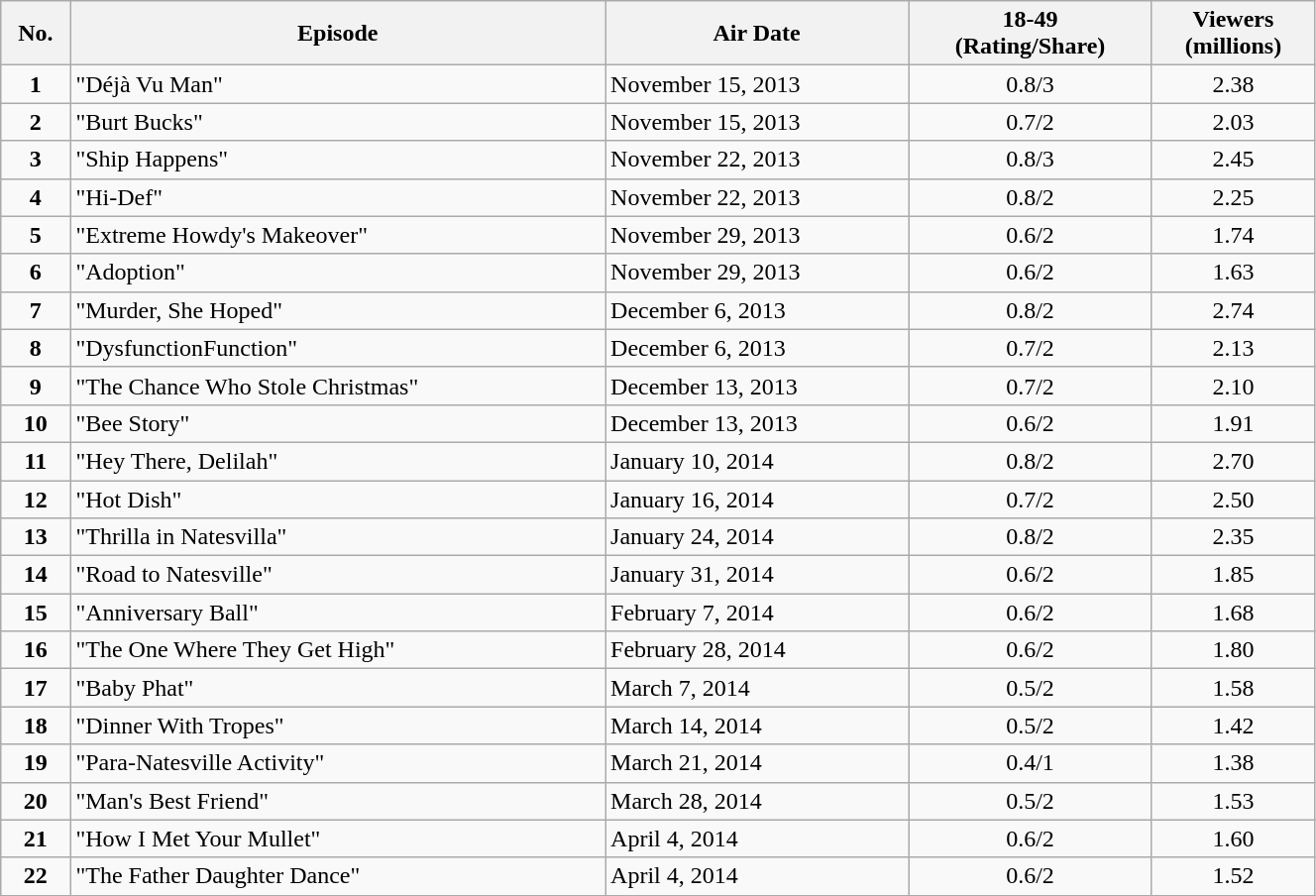<table class="wikitable" style="width:70%;">
<tr>
<th>No.</th>
<th>Episode</th>
<th>Air Date</th>
<th>18-49<br>(Rating/Share)</th>
<th>Viewers<br>(millions)</th>
</tr>
<tr>
<td style="text-align:center"><strong>1</strong></td>
<td>"Déjà Vu Man"</td>
<td>November 15, 2013</td>
<td style="text-align:center">0.8/3</td>
<td style="text-align:center">2.38</td>
</tr>
<tr>
<td style="text-align:center"><strong>2</strong></td>
<td>"Burt Bucks"</td>
<td>November 15, 2013</td>
<td style="text-align:center">0.7/2</td>
<td style="text-align:center">2.03</td>
</tr>
<tr>
<td style="text-align:center"><strong>3</strong></td>
<td>"Ship Happens"</td>
<td>November 22, 2013</td>
<td style="text-align:center">0.8/3</td>
<td style="text-align:center">2.45</td>
</tr>
<tr>
<td style="text-align:center"><strong>4</strong></td>
<td>"Hi-Def"</td>
<td>November 22, 2013</td>
<td style="text-align:center">0.8/2</td>
<td style="text-align:center">2.25</td>
</tr>
<tr>
<td style="text-align:center"><strong>5</strong></td>
<td>"Extreme Howdy's Makeover"</td>
<td>November 29, 2013</td>
<td style="text-align:center">0.6/2</td>
<td style="text-align:center">1.74</td>
</tr>
<tr>
<td style="text-align:center"><strong>6</strong></td>
<td>"Adoption"</td>
<td>November 29, 2013</td>
<td style="text-align:center">0.6/2</td>
<td style="text-align:center">1.63</td>
</tr>
<tr>
<td style="text-align:center"><strong>7</strong></td>
<td>"Murder, She Hoped"</td>
<td>December 6, 2013</td>
<td style="text-align:center">0.8/2</td>
<td style="text-align:center">2.74</td>
</tr>
<tr>
<td style="text-align:center"><strong>8</strong></td>
<td>"DysfunctionFunction"</td>
<td>December 6, 2013</td>
<td style="text-align:center">0.7/2</td>
<td style="text-align:center">2.13</td>
</tr>
<tr>
<td style="text-align:center"><strong>9</strong></td>
<td>"The Chance Who Stole Christmas"</td>
<td>December 13, 2013</td>
<td style="text-align:center">0.7/2</td>
<td style="text-align:center">2.10</td>
</tr>
<tr>
<td style="text-align:center"><strong>10</strong></td>
<td>"Bee Story"</td>
<td>December 13, 2013</td>
<td style="text-align:center">0.6/2</td>
<td style="text-align:center">1.91</td>
</tr>
<tr>
<td style="text-align:center"><strong>11</strong></td>
<td>"Hey There, Delilah"</td>
<td>January 10, 2014</td>
<td style="text-align:center">0.8/2</td>
<td style="text-align:center">2.70</td>
</tr>
<tr>
<td style="text-align:center"><strong>12</strong></td>
<td>"Hot Dish"</td>
<td>January 16, 2014</td>
<td style="text-align:center">0.7/2</td>
<td style="text-align:center">2.50</td>
</tr>
<tr>
<td style="text-align:center"><strong>13</strong></td>
<td>"Thrilla in Natesvilla"</td>
<td>January 24, 2014</td>
<td style="text-align:center">0.8/2</td>
<td style="text-align:center">2.35</td>
</tr>
<tr>
<td style="text-align:center"><strong>14</strong></td>
<td>"Road to Natesville"</td>
<td>January 31, 2014</td>
<td style="text-align:center">0.6/2</td>
<td style="text-align:center">1.85</td>
</tr>
<tr>
<td style="text-align:center"><strong>15</strong></td>
<td>"Anniversary Ball"</td>
<td>February 7, 2014</td>
<td style="text-align:center">0.6/2</td>
<td style="text-align:center">1.68</td>
</tr>
<tr>
<td style="text-align:center"><strong>16</strong></td>
<td>"The One Where They Get High"</td>
<td>February 28, 2014</td>
<td style="text-align:center">0.6/2</td>
<td style="text-align:center">1.80</td>
</tr>
<tr>
<td style="text-align:center"><strong>17</strong></td>
<td>"Baby Phat"</td>
<td>March 7, 2014</td>
<td style="text-align:center">0.5/2</td>
<td style="text-align:center">1.58</td>
</tr>
<tr>
<td style="text-align:center"><strong>18</strong></td>
<td>"Dinner With Tropes"</td>
<td>March 14, 2014</td>
<td style="text-align:center">0.5/2</td>
<td style="text-align:center">1.42</td>
</tr>
<tr>
<td style="text-align:center"><strong>19</strong></td>
<td>"Para-Natesville Activity"</td>
<td>March 21, 2014</td>
<td style="text-align:center">0.4/1</td>
<td style="text-align:center">1.38</td>
</tr>
<tr>
<td style="text-align:center"><strong>20</strong></td>
<td>"Man's Best Friend"</td>
<td>March 28, 2014</td>
<td style="text-align:center">0.5/2</td>
<td style="text-align:center">1.53</td>
</tr>
<tr>
<td style="text-align:center"><strong>21</strong></td>
<td>"How I Met Your Mullet"</td>
<td>April 4, 2014</td>
<td style="text-align:center">0.6/2</td>
<td style="text-align:center">1.60</td>
</tr>
<tr>
<td style="text-align:center"><strong>22</strong></td>
<td>"The Father Daughter Dance"</td>
<td>April 4, 2014</td>
<td style="text-align:center">0.6/2</td>
<td style="text-align:center">1.52</td>
</tr>
<tr>
</tr>
</table>
